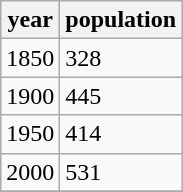<table class="wikitable">
<tr>
<th>year</th>
<th>population</th>
</tr>
<tr>
<td>1850</td>
<td>328</td>
</tr>
<tr>
<td>1900</td>
<td>445</td>
</tr>
<tr>
<td>1950</td>
<td>414</td>
</tr>
<tr>
<td>2000</td>
<td>531</td>
</tr>
<tr>
</tr>
</table>
